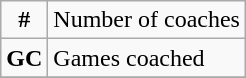<table class="wikitable">
<tr>
<td align="center"><strong>#</strong></td>
<td>Number of coaches</td>
</tr>
<tr>
<td><strong>GC</strong></td>
<td>Games coached</td>
</tr>
<tr>
</tr>
</table>
